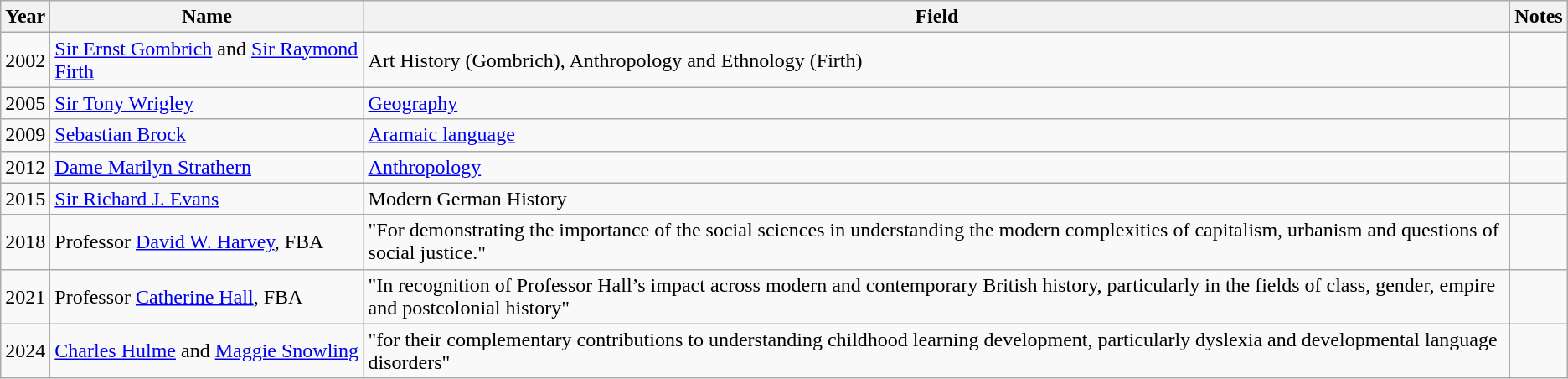<table class="wikitable sortable" border="1" style="align:left;">
<tr>
<th>Year</th>
<th>Name</th>
<th>Field</th>
<th class="unsortable">Notes</th>
</tr>
<tr>
<td>2002</td>
<td><a href='#'>Sir Ernst Gombrich</a> and <a href='#'>Sir Raymond Firth</a></td>
<td>Art History (Gombrich), Anthropology and Ethnology (Firth)</td>
<td></td>
</tr>
<tr>
<td>2005</td>
<td><a href='#'>Sir Tony Wrigley</a></td>
<td><a href='#'>Geography</a></td>
<td></td>
</tr>
<tr>
<td>2009</td>
<td><a href='#'>Sebastian Brock</a></td>
<td><a href='#'>Aramaic language</a></td>
<td></td>
</tr>
<tr>
<td>2012</td>
<td><a href='#'>Dame Marilyn Strathern</a></td>
<td><a href='#'>Anthropology</a></td>
<td></td>
</tr>
<tr>
<td>2015</td>
<td><a href='#'>Sir Richard J. Evans</a></td>
<td>Modern German History</td>
<td></td>
</tr>
<tr>
<td>2018</td>
<td>Professor <a href='#'>David W. Harvey</a>, FBA</td>
<td>"For demonstrating the importance of the social sciences in understanding the modern complexities of capitalism, urbanism and questions of social justice."</td>
<td></td>
</tr>
<tr>
<td>2021</td>
<td>Professor <a href='#'>Catherine Hall</a>, FBA</td>
<td>"In recognition of Professor Hall’s impact across modern and contemporary British history, particularly in the fields of class, gender, empire and postcolonial history"</td>
<td></td>
</tr>
<tr>
<td>2024</td>
<td><a href='#'>Charles Hulme</a> and <a href='#'>Maggie Snowling</a></td>
<td>"for their complementary contributions to understanding childhood learning development, particularly dyslexia and developmental language disorders"</td>
<td></td>
</tr>
</table>
